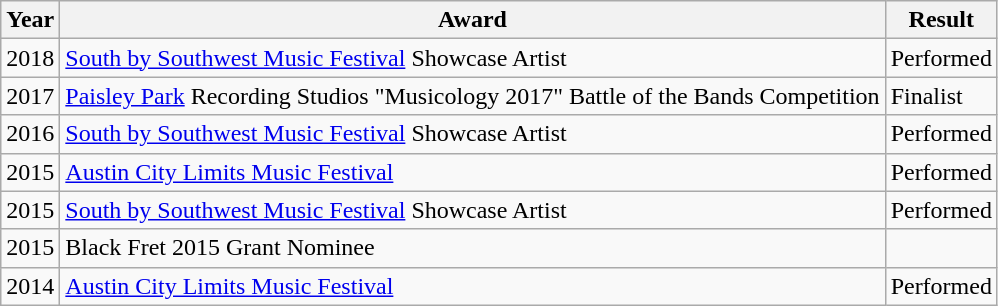<table class="wikitable">
<tr>
<th>Year</th>
<th>Award</th>
<th>Result</th>
</tr>
<tr>
<td>2018</td>
<td><a href='#'>South by Southwest Music Festival</a> Showcase Artist</td>
<td>Performed </td>
</tr>
<tr>
<td>2017</td>
<td><a href='#'>Paisley Park</a> Recording Studios "Musicology 2017" Battle of the Bands Competition</td>
<td>Finalist </td>
</tr>
<tr>
<td>2016</td>
<td><a href='#'>South by Southwest Music Festival</a> Showcase Artist</td>
<td>Performed </td>
</tr>
<tr>
<td>2015</td>
<td><a href='#'>Austin City Limits Music Festival</a></td>
<td>Performed </td>
</tr>
<tr>
<td>2015</td>
<td><a href='#'>South by Southwest Music Festival</a> Showcase Artist</td>
<td>Performed </td>
</tr>
<tr>
<td>2015</td>
<td>Black Fret 2015 Grant Nominee</td>
<td> </td>
</tr>
<tr>
<td>2014</td>
<td><a href='#'>Austin City Limits Music Festival</a></td>
<td>Performed </td>
</tr>
</table>
